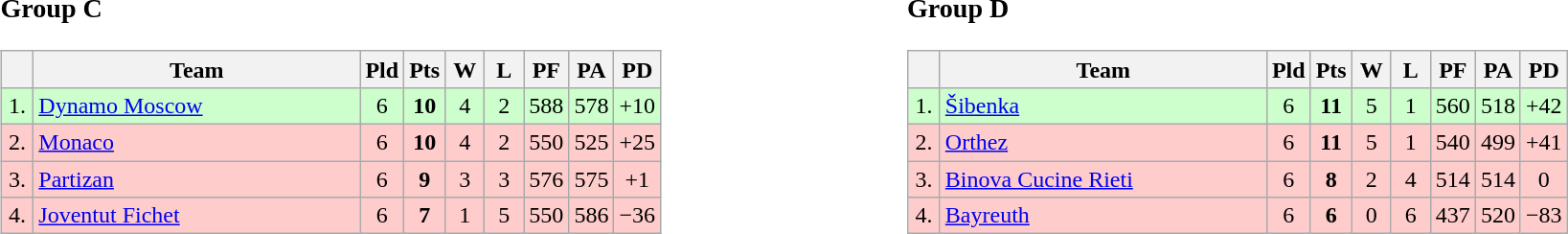<table>
<tr>
<td style="vertical-align:top; width:33%;"><br><h3>Group C</h3><table class="wikitable" style="text-align:center">
<tr>
<th width=15></th>
<th width=220>Team</th>
<th width=20>Pld</th>
<th width=20>Pts</th>
<th width=20>W</th>
<th width=20>L</th>
<th width=20>PF</th>
<th width=20>PA</th>
<th width=20>PD</th>
</tr>
<tr style="background: #ccffcc;">
<td>1.</td>
<td align=left> <a href='#'>Dynamo Moscow</a></td>
<td>6</td>
<td><strong>10</strong></td>
<td>4</td>
<td>2</td>
<td>588</td>
<td>578</td>
<td>+10</td>
</tr>
<tr style="background: #ffcccc;">
<td>2.</td>
<td align=left> <a href='#'>Monaco</a></td>
<td>6</td>
<td><strong>10</strong></td>
<td>4</td>
<td>2</td>
<td>550</td>
<td>525</td>
<td>+25</td>
</tr>
<tr style="background: #ffcccc;">
<td>3.</td>
<td align=left> <a href='#'>Partizan</a></td>
<td>6</td>
<td><strong>9</strong></td>
<td>3</td>
<td>3</td>
<td>576</td>
<td>575</td>
<td>+1</td>
</tr>
<tr style="background: #ffcccc;">
<td>4.</td>
<td align=left> <a href='#'>Joventut Fichet</a></td>
<td>6</td>
<td><strong>7</strong></td>
<td>1</td>
<td>5</td>
<td>550</td>
<td>586</td>
<td>−36</td>
</tr>
</table>
</td>
<td style="vertical-align:top; width:33%;"><br><h3>Group D</h3><table class="wikitable" style="text-align:center">
<tr>
<th width=15></th>
<th width=220>Team</th>
<th width=20>Pld</th>
<th width=20>Pts</th>
<th width=20>W</th>
<th width=20>L</th>
<th width=20>PF</th>
<th width=20>PA</th>
<th width=20>PD</th>
</tr>
<tr style="background: #ccffcc;">
<td>1.</td>
<td align=left> <a href='#'>Šibenka</a></td>
<td>6</td>
<td><strong>11</strong></td>
<td>5</td>
<td>1</td>
<td>560</td>
<td>518</td>
<td>+42</td>
</tr>
<tr style="background: #ffcccc;">
<td>2.</td>
<td align=left> <a href='#'>Orthez</a></td>
<td>6</td>
<td><strong>11</strong></td>
<td>5</td>
<td>1</td>
<td>540</td>
<td>499</td>
<td>+41</td>
</tr>
<tr style="background: #ffcccc;">
<td>3.</td>
<td align=left> <a href='#'>Binova Cucine Rieti</a></td>
<td>6</td>
<td><strong>8</strong></td>
<td>2</td>
<td>4</td>
<td>514</td>
<td>514</td>
<td>0</td>
</tr>
<tr style="background: #ffcccc;">
<td>4.</td>
<td align=left> <a href='#'>Bayreuth</a></td>
<td>6</td>
<td><strong>6</strong></td>
<td>0</td>
<td>6</td>
<td>437</td>
<td>520</td>
<td>−83</td>
</tr>
</table>
</td>
</tr>
</table>
